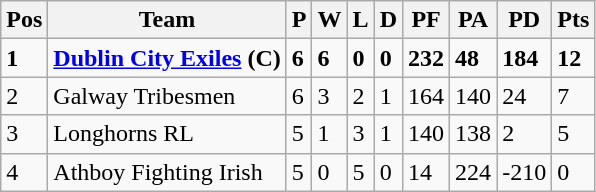<table class="wikitable">
<tr>
<th colspan="1" rowspan="1">Pos</th>
<th colspan="1" rowspan="1">Team</th>
<th colspan="1" rowspan="1">P</th>
<th colspan="1" rowspan="1">W</th>
<th colspan="1" rowspan="1">L</th>
<th colspan="1" rowspan="1">D</th>
<th colspan="1" rowspan="1">PF</th>
<th colspan="1" rowspan="1">PA</th>
<th colspan="1" rowspan="1">PD</th>
<th colspan="1" rowspan="1">Pts</th>
</tr>
<tr>
<td><strong>1</strong></td>
<td><strong> <a href='#'>Dublin City Exiles</a> (C)</strong></td>
<td><strong>6</strong></td>
<td><strong>6</strong></td>
<td><strong>0</strong></td>
<td><strong>0</strong></td>
<td><strong>232</strong></td>
<td><strong>48</strong></td>
<td><strong>184</strong></td>
<td><strong>12</strong></td>
</tr>
<tr>
<td>2</td>
<td> Galway Tribesmen</td>
<td>6</td>
<td>3</td>
<td>2</td>
<td>1</td>
<td>164</td>
<td>140</td>
<td>24</td>
<td>7</td>
</tr>
<tr>
<td>3</td>
<td> Longhorns RL</td>
<td>5</td>
<td>1</td>
<td>3</td>
<td>1</td>
<td>140</td>
<td>138</td>
<td>2</td>
<td>5</td>
</tr>
<tr>
<td>4</td>
<td> Athboy Fighting Irish</td>
<td>5</td>
<td>0</td>
<td>5</td>
<td>0</td>
<td>14</td>
<td>224</td>
<td>-210</td>
<td>0</td>
</tr>
</table>
